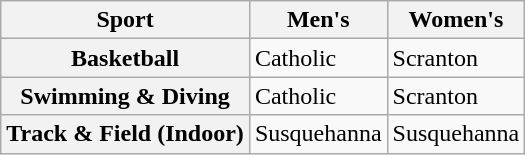<table class="wikitable">
<tr>
<th>Sport</th>
<th>Men's</th>
<th>Women's</th>
</tr>
<tr>
<th>Basketball</th>
<td>Catholic</td>
<td>Scranton</td>
</tr>
<tr>
<th>Swimming & Diving</th>
<td>Catholic</td>
<td>Scranton</td>
</tr>
<tr>
<th>Track & Field (Indoor)</th>
<td>Susquehanna</td>
<td>Susquehanna</td>
</tr>
</table>
